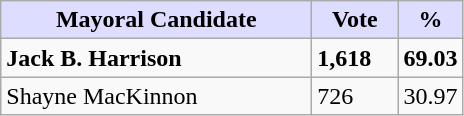<table class="wikitable">
<tr>
<th style="background:#ddf; width:200px;">Mayoral Candidate</th>
<th style="background:#ddf; width:50px;">Vote</th>
<th style="background:#ddf; width:30px;">%</th>
</tr>
<tr>
<td><strong>Jack B. Harrison</strong></td>
<td><strong>1,618</strong></td>
<td><strong>69.03</strong></td>
</tr>
<tr>
<td>Shayne MacKinnon</td>
<td>726</td>
<td>30.97</td>
</tr>
</table>
